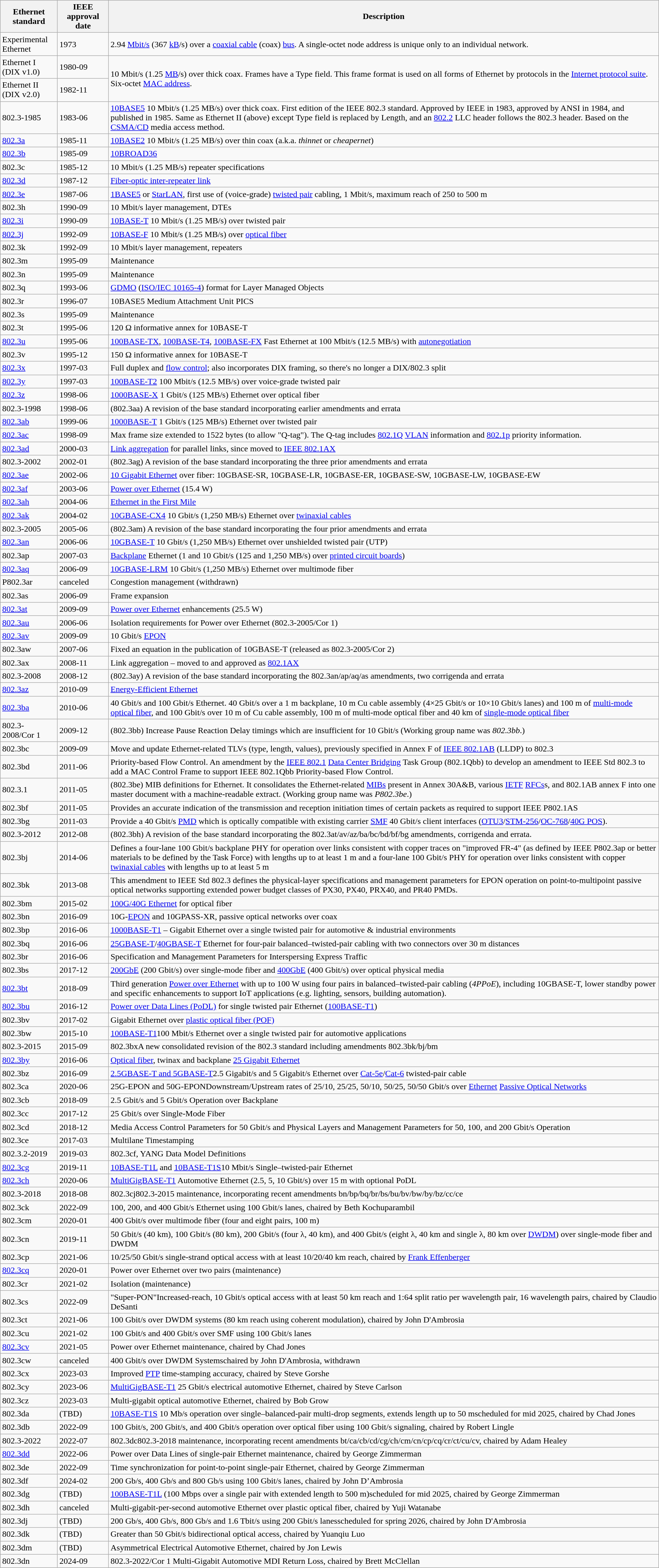<table class="wikitable sortable sticky-header">
<tr>
<th>Ethernet standard</th>
<th data-sort-type="number">IEEE approval date</th>
<th>Description</th>
</tr>
<tr>
<td>Experimental<br>Ethernet</td>
<td>1973</td>
<td>2.94 <a href='#'>Mbit/s</a> (367 <a href='#'>kB</a>/s) over a <a href='#'>coaxial cable</a> (coax) <a href='#'>bus</a>. A single-octet node address is unique only to an individual network.</td>
</tr>
<tr>
<td>Ethernet I<br>(DIX v1.0)</td>
<td>1980-09</td>
<td rowspan="2">10 Mbit/s (1.25 <a href='#'>MB</a>/s) over thick coax. Frames have a Type field. This frame format is used on all forms of Ethernet by protocols in the <a href='#'>Internet protocol suite</a>. Six-octet <a href='#'>MAC address</a>.</td>
</tr>
<tr>
<td>Ethernet II<br>(DIX v2.0)</td>
<td>1982-11</td>
</tr>
<tr>
<td>802.3-1985</td>
<td>1983-06</td>
<td><a href='#'>10BASE5</a> 10 Mbit/s (1.25 MB/s) over thick coax. First edition of the IEEE 802.3 standard. Approved by IEEE in 1983, approved by ANSI in 1984, and published in 1985. Same as Ethernet II (above) except Type field is replaced by Length, and an <a href='#'>802.2</a> LLC header follows the 802.3 header. Based on the <a href='#'>CSMA/CD</a> media access method.</td>
</tr>
<tr>
<td><a href='#'>802.3a</a></td>
<td>1985-11</td>
<td><a href='#'>10BASE2</a> 10 Mbit/s (1.25 MB/s) over thin coax (a.k.a. <em>thinnet</em> or <em>cheapernet</em>)</td>
</tr>
<tr>
<td><a href='#'>802.3b</a></td>
<td>1985-09</td>
<td><a href='#'>10BROAD36</a></td>
</tr>
<tr>
<td>802.3c</td>
<td>1985-12</td>
<td>10 Mbit/s (1.25 MB/s) repeater specifications</td>
</tr>
<tr>
<td><a href='#'>802.3d</a></td>
<td>1987-12</td>
<td><a href='#'>Fiber-optic inter-repeater link</a></td>
</tr>
<tr>
<td><a href='#'>802.3e</a></td>
<td>1987-06</td>
<td><a href='#'>1BASE5</a> or <a href='#'>StarLAN</a>, first use of (voice-grade) <a href='#'>twisted pair</a> cabling, 1 Mbit/s, maximum reach of 250 to 500 m</td>
</tr>
<tr>
<td>802.3h</td>
<td>1990-09</td>
<td>10 Mbit/s layer management, DTEs</td>
</tr>
<tr>
<td><a href='#'>802.3i</a></td>
<td>1990-09</td>
<td><a href='#'>10BASE-T</a> 10 Mbit/s (1.25 MB/s) over twisted pair</td>
</tr>
<tr>
<td><a href='#'>802.3j</a></td>
<td>1992-09</td>
<td><a href='#'>10BASE-F</a> 10 Mbit/s (1.25 MB/s) over <a href='#'>optical fiber</a></td>
</tr>
<tr>
<td>802.3k</td>
<td>1992-09</td>
<td>10 Mbit/s layer management, repeaters</td>
</tr>
<tr>
<td>802.3m</td>
<td>1995-09</td>
<td>Maintenance</td>
</tr>
<tr>
<td>802.3n</td>
<td>1995-09</td>
<td>Maintenance</td>
</tr>
<tr>
<td>802.3q</td>
<td>1993-06</td>
<td><a href='#'>GDMO</a> (<a href='#'>ISO/IEC 10165-4</a>) format for Layer Managed Objects</td>
</tr>
<tr>
<td>802.3r</td>
<td>1996-07</td>
<td>10BASE5 Medium Attachment Unit PICS</td>
</tr>
<tr>
<td>802.3s</td>
<td>1995-09</td>
<td>Maintenance</td>
</tr>
<tr>
<td>802.3t</td>
<td>1995-06</td>
<td>120 Ω informative annex for 10BASE-T</td>
</tr>
<tr>
<td><a href='#'>802.3u</a></td>
<td>1995-06</td>
<td><a href='#'>100BASE-TX</a>, <a href='#'>100BASE-T4</a>, <a href='#'>100BASE-FX</a> Fast Ethernet at 100 Mbit/s (12.5 MB/s) with <a href='#'>autonegotiation</a></td>
</tr>
<tr>
<td>802.3v</td>
<td>1995-12</td>
<td>150 Ω informative annex for 10BASE-T</td>
</tr>
<tr>
<td><a href='#'>802.3x</a></td>
<td>1997-03</td>
<td>Full duplex and <a href='#'>flow control</a>; also incorporates DIX framing, so there's no longer a DIX/802.3 split</td>
</tr>
<tr>
<td><a href='#'>802.3y</a></td>
<td>1997-03</td>
<td><a href='#'>100BASE-T2</a> 100 Mbit/s (12.5 MB/s) over voice-grade twisted pair</td>
</tr>
<tr>
<td><a href='#'>802.3z</a></td>
<td>1998-06</td>
<td><a href='#'>1000BASE-X</a> 1 Gbit/s (125 MB/s) Ethernet over optical fiber</td>
</tr>
<tr>
<td>802.3-1998</td>
<td>1998-06</td>
<td>(802.3aa) A revision of the base standard incorporating earlier amendments and errata</td>
</tr>
<tr>
<td><a href='#'>802.3ab</a></td>
<td>1999-06</td>
<td><a href='#'>1000BASE-T</a> 1 Gbit/s (125 MB/s) Ethernet over twisted pair</td>
</tr>
<tr>
<td><a href='#'>802.3ac</a></td>
<td>1998-09</td>
<td>Max frame size extended to 1522 bytes (to allow "Q-tag"). The Q-tag includes <a href='#'>802.1Q</a> <a href='#'>VLAN</a> information and <a href='#'>802.1p</a> priority information.</td>
</tr>
<tr>
<td><a href='#'>802.3ad</a></td>
<td>2000-03</td>
<td><a href='#'>Link aggregation</a> for parallel links, since moved to <a href='#'>IEEE 802.1AX</a></td>
</tr>
<tr>
<td>802.3-2002</td>
<td>2002-01</td>
<td>(802.3ag) A revision of the base standard incorporating the three prior amendments and errata</td>
</tr>
<tr>
<td><a href='#'>802.3ae</a></td>
<td>2002-06</td>
<td><a href='#'>10 Gigabit Ethernet</a> over fiber: 10GBASE-SR, 10GBASE-LR, 10GBASE-ER, 10GBASE-SW, 10GBASE-LW, 10GBASE-EW</td>
</tr>
<tr>
<td><a href='#'>802.3af</a></td>
<td>2003-06</td>
<td><a href='#'>Power over Ethernet</a> (15.4 W)</td>
</tr>
<tr>
<td><a href='#'>802.3ah</a></td>
<td>2004-06</td>
<td><a href='#'>Ethernet in the First Mile</a></td>
</tr>
<tr>
<td><a href='#'>802.3ak</a></td>
<td>2004-02</td>
<td><a href='#'>10GBASE-CX4</a> 10 Gbit/s (1,250 MB/s) Ethernet over <a href='#'>twinaxial cables</a></td>
</tr>
<tr>
<td>802.3-2005</td>
<td>2005-06</td>
<td>(802.3am) A revision of the base standard incorporating the four prior amendments and errata</td>
</tr>
<tr>
<td><a href='#'>802.3an</a></td>
<td>2006-06</td>
<td><a href='#'>10GBASE-T</a> 10 Gbit/s (1,250 MB/s) Ethernet over unshielded twisted pair (UTP)</td>
</tr>
<tr>
<td>802.3ap</td>
<td>2007-03</td>
<td><a href='#'>Backplane</a> Ethernet (1 and 10 Gbit/s (125 and 1,250 MB/s) over <a href='#'>printed circuit boards</a>)</td>
</tr>
<tr>
<td><a href='#'>802.3aq</a></td>
<td>2006-09</td>
<td><a href='#'>10GBASE-LRM</a> 10 Gbit/s (1,250 MB/s) Ethernet over multimode fiber</td>
</tr>
<tr>
<td>P802.3ar</td>
<td>canceled</td>
<td>Congestion management (withdrawn)</td>
</tr>
<tr>
<td>802.3as</td>
<td>2006-09</td>
<td>Frame expansion</td>
</tr>
<tr>
<td><a href='#'>802.3at</a></td>
<td>2009-09</td>
<td><a href='#'>Power over Ethernet</a> enhancements (25.5 W)</td>
</tr>
<tr>
<td><a href='#'>802.3au</a></td>
<td>2006-06</td>
<td>Isolation requirements for Power over Ethernet (802.3-2005/Cor 1)</td>
</tr>
<tr>
<td><a href='#'>802.3av</a></td>
<td>2009-09</td>
<td>10 Gbit/s <a href='#'>EPON</a></td>
</tr>
<tr>
<td>802.3aw</td>
<td>2007-06</td>
<td>Fixed an equation in the publication of 10GBASE-T (released as 802.3-2005/Cor 2)</td>
</tr>
<tr>
<td>802.3ax</td>
<td>2008-11</td>
<td>Link aggregation – moved to and approved as <a href='#'>802.1AX</a></td>
</tr>
<tr>
<td>802.3-2008</td>
<td>2008-12</td>
<td>(802.3ay) A revision of the base standard incorporating the 802.3an/ap/aq/as amendments, two corrigenda and errata</td>
</tr>
<tr>
<td><a href='#'>802.3az</a></td>
<td>2010-09</td>
<td><a href='#'>Energy-Efficient Ethernet</a></td>
</tr>
<tr>
<td><a href='#'>802.3ba</a></td>
<td>2010-06</td>
<td>40 Gbit/s and 100 Gbit/s Ethernet. 40 Gbit/s over a 1 m backplane, 10 m Cu cable assembly (4×25 Gbit/s or 10×10 Gbit/s lanes) and 100 m of <a href='#'>multi-mode optical fiber</a>, and 100 Gbit/s over 10 m of Cu cable assembly, 100 m of multi-mode optical fiber and 40 km of <a href='#'>single-mode optical fiber</a></td>
</tr>
<tr>
<td>802.3-2008/Cor 1</td>
<td>2009-12</td>
<td>(802.3bb) Increase Pause Reaction Delay timings which are insufficient for 10 Gbit/s (Working group name was <em>802.3bb</em>.)</td>
</tr>
<tr>
<td>802.3bc</td>
<td>2009-09</td>
<td>Move and update Ethernet-related TLVs (type, length, values), previously specified in Annex F of <a href='#'>IEEE 802.1AB</a> (LLDP) to 802.3</td>
</tr>
<tr>
<td>802.3bd</td>
<td>2011-06</td>
<td>Priority-based Flow Control. An amendment by the <a href='#'>IEEE 802.1</a> <a href='#'>Data Center Bridging</a> Task Group (802.1Qbb) to develop an amendment to IEEE Std 802.3 to add a MAC Control Frame to support IEEE 802.1Qbb Priority-based Flow Control.</td>
</tr>
<tr>
<td>802.3.1</td>
<td>2011-05</td>
<td>(802.3be) MIB definitions for Ethernet. It consolidates the Ethernet-related <a href='#'>MIBs</a> present in Annex 30A&B, various <a href='#'>IETF</a> <a href='#'>RFCs</a>s, and 802.1AB annex F into one master document with a machine-readable extract. (Working group name was <em>P802.3be</em>.)</td>
</tr>
<tr>
<td>802.3bf</td>
<td>2011-05</td>
<td>Provides an accurate indication of the transmission and reception initiation times of certain packets as required to support IEEE P802.1AS</td>
</tr>
<tr>
<td>802.3bg</td>
<td>2011-03</td>
<td>Provide a 40 Gbit/s <a href='#'>PMD</a> which is optically compatible with existing carrier <a href='#'>SMF</a> 40 Gbit/s client interfaces (<a href='#'>OTU3</a>/<a href='#'>STM-256</a>/<a href='#'>OC-768</a>/<a href='#'>40G POS</a>).</td>
</tr>
<tr>
<td>802.3-2012</td>
<td>2012-08</td>
<td>(802.3bh) A revision of the base standard incorporating the 802.3at/av/az/ba/bc/bd/bf/bg amendments, corrigenda and errata.</td>
</tr>
<tr>
<td>802.3bj</td>
<td>2014-06</td>
<td>Defines a four-lane 100 Gbit/s backplane PHY for operation over links consistent with copper traces on "improved FR-4" (as defined by IEEE P802.3ap or better materials to be defined by the Task Force) with lengths up to at least 1 m and a four-lane 100 Gbit/s PHY for operation over links consistent with copper <a href='#'>twinaxial cables</a> with lengths up to at least 5 m</td>
</tr>
<tr>
<td>802.3bk</td>
<td>2013-08</td>
<td>This amendment to IEEE Std 802.3 defines the physical-layer specifications and management parameters for EPON operation on point-to-multipoint passive optical networks supporting extended power budget classes of PX30, PX40, PRX40, and PR40 PMDs.</td>
</tr>
<tr>
<td>802.3bm</td>
<td>2015-02</td>
<td><a href='#'>100G/40G Ethernet</a> for optical fiber</td>
</tr>
<tr>
<td>802.3bn</td>
<td>2016-09</td>
<td>10G-<a href='#'>EPON</a> and 10GPASS-XR, passive optical networks over coax</td>
</tr>
<tr>
<td>802.3bp</td>
<td>2016-06</td>
<td><a href='#'>1000BASE-T1</a> – Gigabit Ethernet over a single twisted pair for automotive & industrial environments</td>
</tr>
<tr>
<td>802.3bq</td>
<td>2016-06</td>
<td><a href='#'>25GBASE-T</a>/<a href='#'>40GBASE-T</a> Ethernet for four-pair balanced–twisted-pair cabling with two connectors over 30 m distances</td>
</tr>
<tr>
<td>802.3br</td>
<td>2016-06</td>
<td>Specification and Management Parameters for Interspersing Express Traffic</td>
</tr>
<tr>
<td>802.3bs</td>
<td>2017-12</td>
<td><a href='#'>200GbE</a> (200 Gbit/s) over single-mode fiber and <a href='#'>400GbE</a> (400 Gbit/s) over optical physical media</td>
</tr>
<tr>
<td><a href='#'>802.3bt</a></td>
<td>2018-09</td>
<td>Third generation <a href='#'>Power over Ethernet</a> with up to 100 W using four pairs in balanced–twisted-pair cabling (<em>4PPoE</em>), including 10GBASE-T, lower standby power and specific enhancements to support IoT applications (e.g. lighting, sensors, building automation).</td>
</tr>
<tr>
<td><a href='#'>802.3bu</a></td>
<td>2016-12</td>
<td><a href='#'>Power over Data Lines (PoDL)</a> for single twisted pair Ethernet (<a href='#'>100BASE-T1</a>)</td>
</tr>
<tr>
<td>802.3bv</td>
<td>2017-02</td>
<td>Gigabit Ethernet over <a href='#'>plastic optical fiber (POF)</a></td>
</tr>
<tr>
<td>802.3bw</td>
<td>2015-10</td>
<td><a href='#'>100BASE-T1</a>100 Mbit/s Ethernet over a single twisted pair for automotive applications</td>
</tr>
<tr>
<td>802.3-2015</td>
<td>2015-09</td>
<td>802.3bxA new consolidated revision of the 802.3 standard including amendments 802.3bk/bj/bm</td>
</tr>
<tr>
<td><a href='#'>802.3by</a></td>
<td>2016-06</td>
<td><a href='#'>Optical fiber</a>, twinax and backplane <a href='#'>25 Gigabit Ethernet</a></td>
</tr>
<tr>
<td>802.3bz</td>
<td>2016-09</td>
<td><a href='#'>2.5GBASE-T and 5GBASE-T</a>2.5 Gigabit/s and 5 Gigabit/s Ethernet over <a href='#'>Cat-5e</a>/<a href='#'>Cat-6</a> twisted-pair cable</td>
</tr>
<tr>
<td>802.3ca</td>
<td>2020-06</td>
<td>25G-EPON and 50G-EPONDownstream/Upstream rates of 25/10, 25/25, 50/10, 50/25, 50/50 Gbit/s over <a href='#'>Ethernet</a> <a href='#'>Passive Optical Networks</a></td>
</tr>
<tr>
<td>802.3cb</td>
<td>2018-09</td>
<td>2.5 Gbit/s and 5 Gbit/s Operation over Backplane</td>
</tr>
<tr>
<td>802.3cc</td>
<td>2017-12</td>
<td>25 Gbit/s over Single-Mode Fiber</td>
</tr>
<tr>
<td>802.3cd</td>
<td>2018-12</td>
<td>Media Access Control Parameters for 50 Gbit/s and Physical Layers and Management Parameters for 50, 100, and 200 Gbit/s Operation</td>
</tr>
<tr>
<td>802.3ce</td>
<td>2017-03</td>
<td>Multilane Timestamping</td>
</tr>
<tr>
<td>802.3.2-2019</td>
<td>2019-03</td>
<td>802.3cf, YANG Data Model Definitions</td>
</tr>
<tr>
<td><a href='#'>802.3cg</a></td>
<td>2019-11</td>
<td><a href='#'>10BASE-T1L</a> and <a href='#'>10BASE-T1S</a>10 Mbit/s Single–twisted-pair Ethernet</td>
</tr>
<tr>
<td><a href='#'>802.3ch</a></td>
<td>2020-06</td>
<td><a href='#'>MultiGigBASE-T1</a> Automotive Ethernet (2.5, 5, 10 Gbit/s) over 15 m with optional PoDL</td>
</tr>
<tr>
<td>802.3-2018</td>
<td>2018-08</td>
<td>802.3cj802.3-2015 maintenance, incorporating recent amendments bn/bp/bq/br/bs/bu/bv/bw/by/bz/cc/ce</td>
</tr>
<tr>
<td>802.3ck</td>
<td>2022-09</td>
<td>100, 200, and 400 Gbit/s Ethernet using 100 Gbit/s lanes, chaired by Beth Kochuparambil</td>
</tr>
<tr>
<td>802.3cm</td>
<td>2020-01</td>
<td>400 Gbit/s over multimode fiber (four and eight pairs, 100 m)</td>
</tr>
<tr>
<td>802.3cn</td>
<td>2019-11</td>
<td>50 Gbit/s (40 km), 100 Gbit/s (80 km), 200 Gbit/s (four λ, 40 km), and 400 Gbit/s (eight λ, 40 km and single λ, 80 km over <a href='#'>DWDM</a>) over single-mode fiber and DWDM</td>
</tr>
<tr>
<td>802.3cp</td>
<td>2021-06</td>
<td>10/25/50 Gbit/s single-strand optical access with at least 10/20/40 km reach, chaired by <a href='#'>Frank Effenberger</a></td>
</tr>
<tr>
<td><a href='#'>802.3cq</a></td>
<td>2020-01</td>
<td>Power over Ethernet over two pairs (maintenance)</td>
</tr>
<tr>
<td>802.3cr</td>
<td>2021-02</td>
<td>Isolation (maintenance)</td>
</tr>
<tr>
<td>802.3cs</td>
<td>2022-09</td>
<td>"Super-PON"Increased-reach, 10 Gbit/s optical access with at least 50 km reach and 1:64 split ratio per wavelength pair, 16 wavelength pairs, chaired by Claudio DeSanti</td>
</tr>
<tr>
<td>802.3ct</td>
<td>2021-06</td>
<td>100 Gbit/s over DWDM systems (80 km reach using coherent modulation), chaired by John D'Ambrosia</td>
</tr>
<tr>
<td>802.3cu</td>
<td>2021-02</td>
<td>100 Gbit/s and 400 Gbit/s over SMF using 100 Gbit/s lanes</td>
</tr>
<tr>
<td><a href='#'>802.3cv</a></td>
<td>2021-05</td>
<td>Power over Ethernet maintenance, chaired by Chad Jones</td>
</tr>
<tr>
<td>802.3cw</td>
<td>canceled</td>
<td>400 Gbit/s over DWDM Systemschaired by John D'Ambrosia, withdrawn</td>
</tr>
<tr>
<td>802.3cx</td>
<td>2023-03</td>
<td>Improved <a href='#'>PTP</a> time-stamping accuracy, chaired by Steve Gorshe</td>
</tr>
<tr>
<td>802.3cy</td>
<td>2023-06</td>
<td><a href='#'>MultiGigBASE-T1</a> 25 Gbit/s electrical automotive Ethernet, chaired by Steve Carlson</td>
</tr>
<tr>
<td>802.3cz</td>
<td>2023-03</td>
<td>Multi-gigabit optical automotive Ethernet, chaired by Bob Grow</td>
</tr>
<tr>
<td>802.3da</td>
<td>(TBD)</td>
<td><a href='#'>10BASE-T1S</a> 10 Mb/s operation over single–balanced-pair multi-drop segments, extends length up to 50 mscheduled for mid 2025, chaired by Chad Jones</td>
</tr>
<tr>
<td>802.3db</td>
<td>2022-09</td>
<td>100 Gbit/s, 200 Gbit/s, and 400 Gbit/s operation over optical fiber using 100 Gbit/s signaling, chaired by Robert Lingle</td>
</tr>
<tr>
<td>802.3-2022</td>
<td>2022-07</td>
<td>802.3dc802.3-2018 maintenance, incorporating recent amendments bt/ca/cb/cd/cg/ch/cm/cn/cp/cq/cr/ct/cu/cv, chaired by Adam Healey</td>
</tr>
<tr>
<td><a href='#'>802.3dd</a></td>
<td>2022-06</td>
<td>Power over Data Lines of single-pair Ethernet maintenance, chaired by George Zimmerman</td>
</tr>
<tr>
<td>802.3de</td>
<td>2022-09</td>
<td>Time synchronization for point-to-point single-pair Ethernet, chaired by George Zimmerman</td>
</tr>
<tr>
<td>802.3df</td>
<td>2024-02</td>
<td>200 Gb/s, 400 Gb/s and 800 Gb/s using 100 Gbit/s lanes, chaired by John D’Ambrosia</td>
</tr>
<tr>
<td>802.3dg</td>
<td>(TBD)</td>
<td><a href='#'>100BASE-T1L</a> (100 Mbps over a single pair with extended length to 500 m)scheduled for mid 2025, chaired by George Zimmerman</td>
</tr>
<tr>
<td>802.3dh</td>
<td>canceled</td>
<td>Multi-gigabit-per-second automotive Ethernet over plastic optical fiber, chaired by Yuji Watanabe</td>
</tr>
<tr>
<td>802.3dj</td>
<td>(TBD)</td>
<td>200 Gb/s, 400 Gb/s, 800 Gb/s and 1.6 Tbit/s using 200 Gbit/s lanesscheduled for spring 2026, chaired by John D'Ambrosia</td>
</tr>
<tr>
<td>802.3dk</td>
<td>(TBD)</td>
<td>Greater than 50 Gbit/s bidirectional optical access, chaired by Yuanqiu Luo</td>
</tr>
<tr>
<td>802.3dm</td>
<td>(TBD)</td>
<td>Asymmetrical Electrical Automotive Ethernet, chaired by Jon Lewis</td>
</tr>
<tr>
<td>802.3dn</td>
<td>2024-09</td>
<td>802.3-2022/Cor 1 Multi-Gigabit Automotive MDI Return Loss, chaired by Brett McClellan</td>
</tr>
</table>
